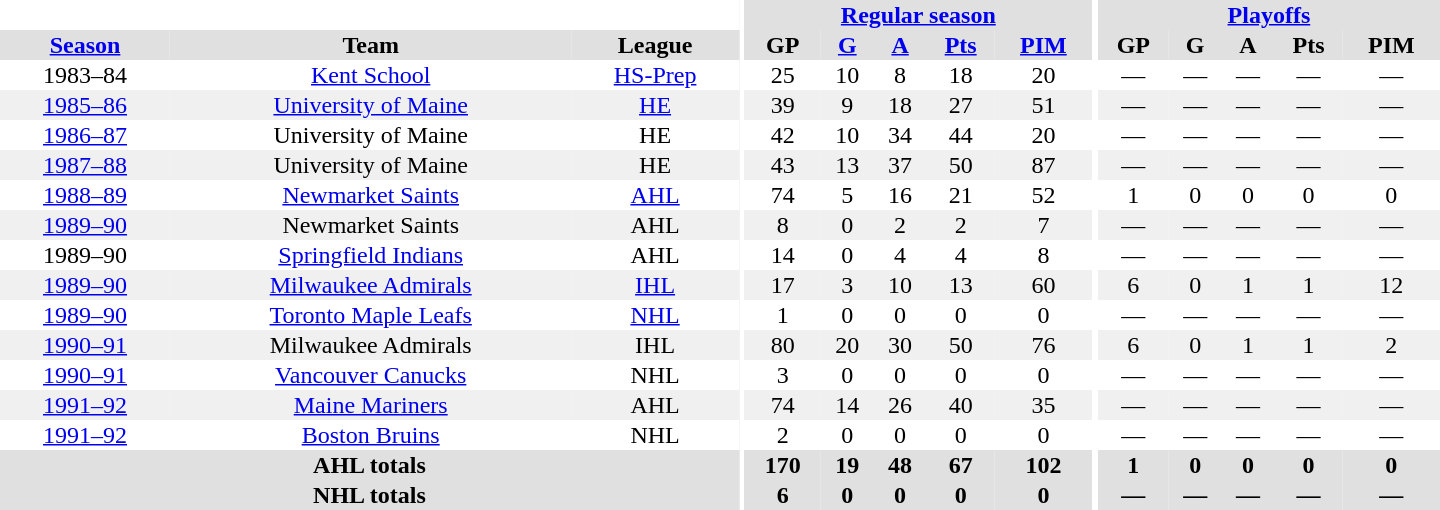<table border="0" cellpadding="1" cellspacing="0" style="text-align:center; width:60em">
<tr bgcolor="#e0e0e0">
<th colspan="3" bgcolor="#ffffff"></th>
<th rowspan="100" bgcolor="#ffffff"></th>
<th colspan="5"><a href='#'>Regular season</a></th>
<th rowspan="100" bgcolor="#ffffff"></th>
<th colspan="5"><a href='#'>Playoffs</a></th>
</tr>
<tr bgcolor="#e0e0e0">
<th><a href='#'>Season</a></th>
<th>Team</th>
<th>League</th>
<th>GP</th>
<th><a href='#'>G</a></th>
<th><a href='#'>A</a></th>
<th><a href='#'>Pts</a></th>
<th><a href='#'>PIM</a></th>
<th>GP</th>
<th>G</th>
<th>A</th>
<th>Pts</th>
<th>PIM</th>
</tr>
<tr>
<td>1983–84</td>
<td><a href='#'>Kent School</a></td>
<td><a href='#'>HS-Prep</a></td>
<td>25</td>
<td>10</td>
<td>8</td>
<td>18</td>
<td>20</td>
<td>—</td>
<td>—</td>
<td>—</td>
<td>—</td>
<td>—</td>
</tr>
<tr bgcolor="#f0f0f0">
<td><a href='#'>1985–86</a></td>
<td><a href='#'>University of Maine</a></td>
<td><a href='#'>HE</a></td>
<td>39</td>
<td>9</td>
<td>18</td>
<td>27</td>
<td>51</td>
<td>—</td>
<td>—</td>
<td>—</td>
<td>—</td>
<td>—</td>
</tr>
<tr>
<td><a href='#'>1986–87</a></td>
<td>University of Maine</td>
<td>HE</td>
<td>42</td>
<td>10</td>
<td>34</td>
<td>44</td>
<td>20</td>
<td>—</td>
<td>—</td>
<td>—</td>
<td>—</td>
<td>—</td>
</tr>
<tr bgcolor="#f0f0f0">
<td><a href='#'>1987–88</a></td>
<td>University of Maine</td>
<td>HE</td>
<td>43</td>
<td>13</td>
<td>37</td>
<td>50</td>
<td>87</td>
<td>—</td>
<td>—</td>
<td>—</td>
<td>—</td>
<td>—</td>
</tr>
<tr>
<td><a href='#'>1988–89</a></td>
<td><a href='#'>Newmarket Saints</a></td>
<td><a href='#'>AHL</a></td>
<td>74</td>
<td>5</td>
<td>16</td>
<td>21</td>
<td>52</td>
<td>1</td>
<td>0</td>
<td>0</td>
<td>0</td>
<td>0</td>
</tr>
<tr bgcolor="#f0f0f0">
<td><a href='#'>1989–90</a></td>
<td>Newmarket Saints</td>
<td>AHL</td>
<td>8</td>
<td>0</td>
<td>2</td>
<td>2</td>
<td>7</td>
<td>—</td>
<td>—</td>
<td>—</td>
<td>—</td>
<td>—</td>
</tr>
<tr>
<td>1989–90</td>
<td><a href='#'>Springfield Indians</a></td>
<td>AHL</td>
<td>14</td>
<td>0</td>
<td>4</td>
<td>4</td>
<td>8</td>
<td>—</td>
<td>—</td>
<td>—</td>
<td>—</td>
<td>—</td>
</tr>
<tr bgcolor="#f0f0f0">
<td><a href='#'>1989–90</a></td>
<td><a href='#'>Milwaukee Admirals</a></td>
<td><a href='#'>IHL</a></td>
<td>17</td>
<td>3</td>
<td>10</td>
<td>13</td>
<td>60</td>
<td>6</td>
<td>0</td>
<td>1</td>
<td>1</td>
<td>12</td>
</tr>
<tr>
<td><a href='#'>1989–90</a></td>
<td><a href='#'>Toronto Maple Leafs</a></td>
<td><a href='#'>NHL</a></td>
<td>1</td>
<td>0</td>
<td>0</td>
<td>0</td>
<td>0</td>
<td>—</td>
<td>—</td>
<td>—</td>
<td>—</td>
<td>—</td>
</tr>
<tr bgcolor="#f0f0f0">
<td><a href='#'>1990–91</a></td>
<td>Milwaukee Admirals</td>
<td>IHL</td>
<td>80</td>
<td>20</td>
<td>30</td>
<td>50</td>
<td>76</td>
<td>6</td>
<td>0</td>
<td>1</td>
<td>1</td>
<td>2</td>
</tr>
<tr>
<td><a href='#'>1990–91</a></td>
<td><a href='#'>Vancouver Canucks</a></td>
<td>NHL</td>
<td>3</td>
<td>0</td>
<td>0</td>
<td>0</td>
<td>0</td>
<td>—</td>
<td>—</td>
<td>—</td>
<td>—</td>
<td>—</td>
</tr>
<tr bgcolor="#f0f0f0">
<td><a href='#'>1991–92</a></td>
<td><a href='#'>Maine Mariners</a></td>
<td>AHL</td>
<td>74</td>
<td>14</td>
<td>26</td>
<td>40</td>
<td>35</td>
<td>—</td>
<td>—</td>
<td>—</td>
<td>—</td>
<td>—</td>
</tr>
<tr>
<td><a href='#'>1991–92</a></td>
<td><a href='#'>Boston Bruins</a></td>
<td>NHL</td>
<td>2</td>
<td>0</td>
<td>0</td>
<td>0</td>
<td>0</td>
<td>—</td>
<td>—</td>
<td>—</td>
<td>—</td>
<td>—</td>
</tr>
<tr bgcolor="#e0e0e0">
<th colspan="3">AHL totals</th>
<th>170</th>
<th>19</th>
<th>48</th>
<th>67</th>
<th>102</th>
<th>1</th>
<th>0</th>
<th>0</th>
<th>0</th>
<th>0</th>
</tr>
<tr bgcolor="#e0e0e0">
<th colspan="3">NHL totals</th>
<th>6</th>
<th>0</th>
<th>0</th>
<th>0</th>
<th>0</th>
<th>—</th>
<th>—</th>
<th>—</th>
<th>—</th>
<th>—</th>
</tr>
</table>
